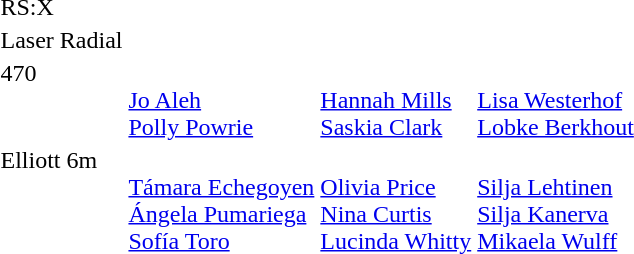<table>
<tr>
<td>RS:X<br></td>
<td style="vertical-align:top;"></td>
<td style="vertical-align:top;"></td>
<td style="vertical-align:top;"></td>
</tr>
<tr>
<td>Laser Radial<br></td>
<td style="vertical-align:top;"></td>
<td style="vertical-align:top;"></td>
<td style="vertical-align:top;"></td>
</tr>
<tr valign="top">
<td>470<br></td>
<td><br><a href='#'>Jo Aleh</a><br><a href='#'>Polly Powrie</a></td>
<td><br><a href='#'>Hannah Mills</a><br><a href='#'>Saskia Clark</a></td>
<td><br><a href='#'>Lisa Westerhof</a><br><a href='#'>Lobke Berkhout</a></td>
</tr>
<tr valign="top">
<td>Elliott 6m<br></td>
<td><br><a href='#'>Támara Echegoyen</a><br><a href='#'>Ángela Pumariega</a><br><a href='#'>Sofía Toro</a></td>
<td><br><a href='#'>Olivia Price</a><br><a href='#'>Nina Curtis</a><br><a href='#'>Lucinda Whitty</a></td>
<td><br><a href='#'>Silja Lehtinen</a><br><a href='#'>Silja Kanerva</a><br><a href='#'>Mikaela Wulff</a></td>
</tr>
</table>
